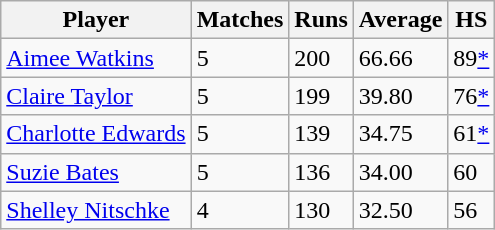<table class="wikitable">
<tr>
<th>Player</th>
<th>Matches</th>
<th>Runs</th>
<th>Average</th>
<th>HS</th>
</tr>
<tr>
<td> <a href='#'>Aimee Watkins</a></td>
<td>5</td>
<td>200</td>
<td>66.66</td>
<td>89<a href='#'>*</a></td>
</tr>
<tr>
<td> <a href='#'>Claire Taylor</a></td>
<td>5</td>
<td>199</td>
<td>39.80</td>
<td>76<a href='#'>*</a></td>
</tr>
<tr>
<td> <a href='#'>Charlotte Edwards</a></td>
<td>5</td>
<td>139</td>
<td>34.75</td>
<td>61<a href='#'>*</a></td>
</tr>
<tr>
<td> <a href='#'>Suzie Bates</a></td>
<td>5</td>
<td>136</td>
<td>34.00</td>
<td>60</td>
</tr>
<tr>
<td> <a href='#'>Shelley Nitschke</a></td>
<td>4</td>
<td>130</td>
<td>32.50</td>
<td>56</td>
</tr>
</table>
